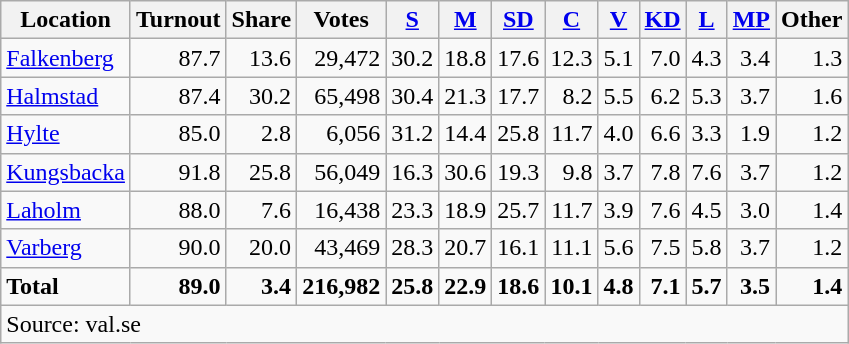<table class="wikitable sortable" style=text-align:right>
<tr>
<th>Location</th>
<th>Turnout</th>
<th>Share</th>
<th>Votes</th>
<th><a href='#'>S</a></th>
<th><a href='#'>M</a></th>
<th><a href='#'>SD</a></th>
<th><a href='#'>C</a></th>
<th><a href='#'>V</a></th>
<th><a href='#'>KD</a></th>
<th><a href='#'>L</a></th>
<th><a href='#'>MP</a></th>
<th>Other</th>
</tr>
<tr>
<td align=left><a href='#'>Falkenberg</a></td>
<td>87.7</td>
<td>13.6</td>
<td>29,472</td>
<td>30.2</td>
<td>18.8</td>
<td>17.6</td>
<td>12.3</td>
<td>5.1</td>
<td>7.0</td>
<td>4.3</td>
<td>3.4</td>
<td>1.3</td>
</tr>
<tr>
<td align=left><a href='#'>Halmstad</a></td>
<td>87.4</td>
<td>30.2</td>
<td>65,498</td>
<td>30.4</td>
<td>21.3</td>
<td>17.7</td>
<td>8.2</td>
<td>5.5</td>
<td>6.2</td>
<td>5.3</td>
<td>3.7</td>
<td>1.6</td>
</tr>
<tr>
<td align=left><a href='#'>Hylte</a></td>
<td>85.0</td>
<td>2.8</td>
<td>6,056</td>
<td>31.2</td>
<td>14.4</td>
<td>25.8</td>
<td>11.7</td>
<td>4.0</td>
<td>6.6</td>
<td>3.3</td>
<td>1.9</td>
<td>1.2</td>
</tr>
<tr>
<td align=left><a href='#'>Kungsbacka</a></td>
<td>91.8</td>
<td>25.8</td>
<td>56,049</td>
<td>16.3</td>
<td>30.6</td>
<td>19.3</td>
<td>9.8</td>
<td>3.7</td>
<td>7.8</td>
<td>7.6</td>
<td>3.7</td>
<td>1.2</td>
</tr>
<tr>
<td align=left><a href='#'>Laholm</a></td>
<td>88.0</td>
<td>7.6</td>
<td>16,438</td>
<td>23.3</td>
<td>18.9</td>
<td>25.7</td>
<td>11.7</td>
<td>3.9</td>
<td>7.6</td>
<td>4.5</td>
<td>3.0</td>
<td>1.4</td>
</tr>
<tr>
<td align=left><a href='#'>Varberg</a></td>
<td>90.0</td>
<td>20.0</td>
<td>43,469</td>
<td>28.3</td>
<td>20.7</td>
<td>16.1</td>
<td>11.1</td>
<td>5.6</td>
<td>7.5</td>
<td>5.8</td>
<td>3.7</td>
<td>1.2</td>
</tr>
<tr>
<td align=left><strong>Total</strong></td>
<td><strong>89.0</strong></td>
<td><strong>3.4</strong></td>
<td><strong>216,982</strong></td>
<td><strong>25.8</strong></td>
<td><strong>22.9</strong></td>
<td><strong>18.6</strong></td>
<td><strong>10.1</strong></td>
<td><strong>4.8</strong></td>
<td><strong>7.1</strong></td>
<td><strong>5.7</strong></td>
<td><strong>3.5</strong></td>
<td><strong>1.4</strong></td>
</tr>
<tr>
<td align=left colspan=13>Source: val.se</td>
</tr>
</table>
